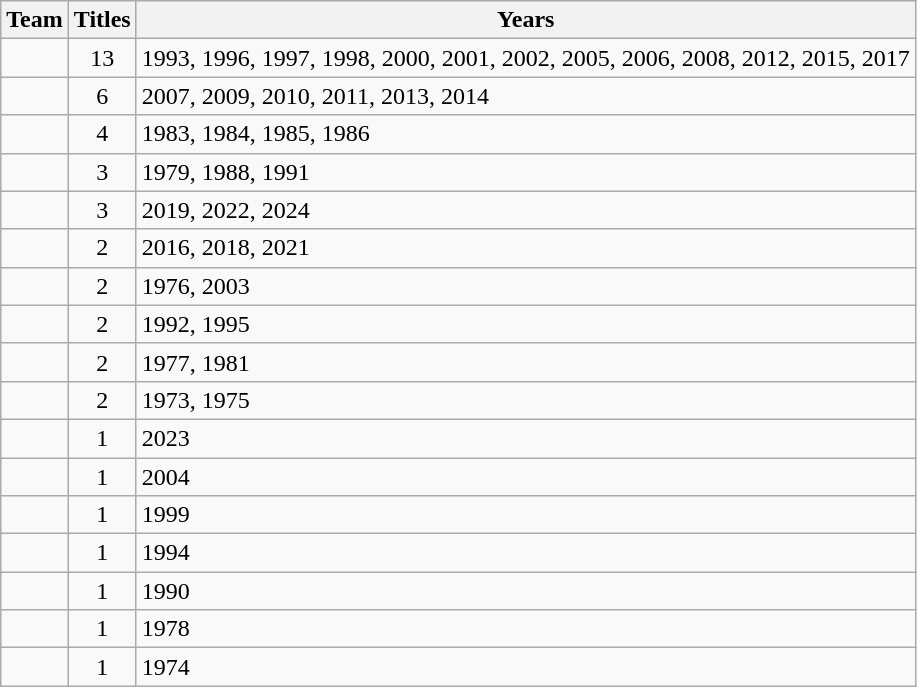<table class="wikitable sortable" style="text-align:center">
<tr>
<th>Team</th>
<th>Titles</th>
<th>Years</th>
</tr>
<tr>
<td style=><strong></strong></td>
<td>13</td>
<td align=left>1993, 1996, 1997, 1998, 2000, 2001, 2002, 2005, 2006, 2008, 2012, 2015, 2017</td>
</tr>
<tr>
<td style=><strong></strong></td>
<td>6</td>
<td align=left>2007, 2009, 2010, 2011, 2013, 2014</td>
</tr>
<tr>
<td style=><strong></strong></td>
<td>4</td>
<td align=left>1983, 1984, 1985, 1986</td>
</tr>
<tr>
<td style=><strong></strong></td>
<td>3</td>
<td align=left>1979, 1988, 1991</td>
</tr>
<tr>
<td style=><strong></strong></td>
<td>3</td>
<td align=left>2019, 2022, 2024</td>
</tr>
<tr>
<td style=><strong></strong></td>
<td>2</td>
<td align=left>2016, 2018, 2021</td>
</tr>
<tr>
<td style=><strong></strong></td>
<td>2</td>
<td align=left>1976, 2003</td>
</tr>
<tr>
<td style=><strong></strong></td>
<td>2</td>
<td align=left>1992, 1995</td>
</tr>
<tr>
<td style=><strong></strong></td>
<td>2</td>
<td align=left>1977, 1981</td>
</tr>
<tr>
<td style=><strong></strong></td>
<td>2</td>
<td align=left>1973, 1975</td>
</tr>
<tr>
<td style=><strong></strong></td>
<td>1</td>
<td align=left>2023</td>
</tr>
<tr>
<td style=><strong></strong></td>
<td>1</td>
<td align=left>2004</td>
</tr>
<tr>
<td style=><strong></strong></td>
<td>1</td>
<td align=left>1999</td>
</tr>
<tr>
<td style=><strong></strong></td>
<td>1</td>
<td align=left>1994</td>
</tr>
<tr>
<td style=><strong></strong></td>
<td>1</td>
<td align=left>1990</td>
</tr>
<tr>
<td style=><strong></strong></td>
<td>1</td>
<td align=left>1978</td>
</tr>
<tr>
<td style=><strong></strong></td>
<td>1</td>
<td align=left>1974</td>
</tr>
</table>
